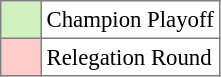<table bgcolor="#f7f8ff" cellpadding="3" cellspacing="0" border="1" style="font-size: 95%; border: gray solid 1px; border-collapse: collapse;text-align:center;">
<tr>
<td style="background: #D0F0C0;" width="20"></td>
<td bgcolor="#ffffff" align="left">Champion Playoff</td>
</tr>
<tr>
<td style="background: #FFCCCC;" width="20"></td>
<td bgcolor="#ffffff" align="left">Relegation Round</td>
</tr>
</table>
